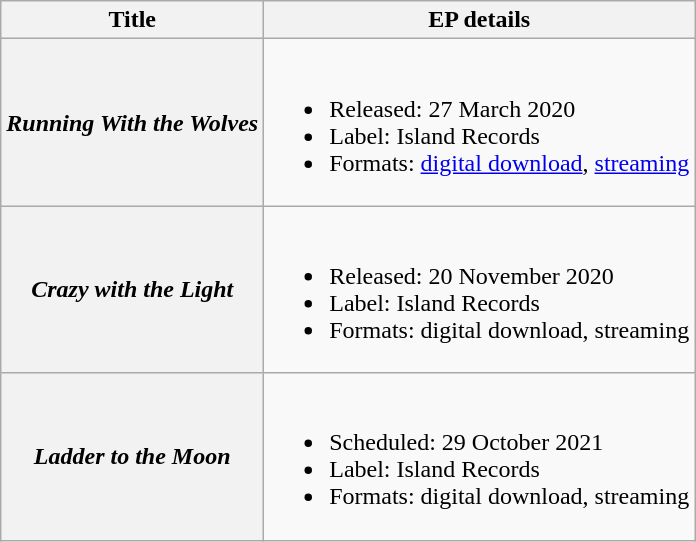<table class="wikitable plainrowheaders" style"text-align:center;">
<tr>
<th>Title</th>
<th>EP details</th>
</tr>
<tr>
<th scope="row"><em>Running With the Wolves</em></th>
<td><br><ul><li>Released: 27 March 2020</li><li>Label: Island Records</li><li>Formats: <a href='#'>digital download</a>, <a href='#'>streaming</a></li></ul></td>
</tr>
<tr>
<th scope="row"><em>Crazy with the Light</em></th>
<td><br><ul><li>Released: 20 November 2020</li><li>Label: Island Records</li><li>Formats: digital download, streaming</li></ul></td>
</tr>
<tr>
<th scope="row"><em>Ladder to the Moon</em></th>
<td><br><ul><li>Scheduled: 29 October 2021</li><li>Label: Island Records</li><li>Formats: digital download, streaming</li></ul></td>
</tr>
</table>
